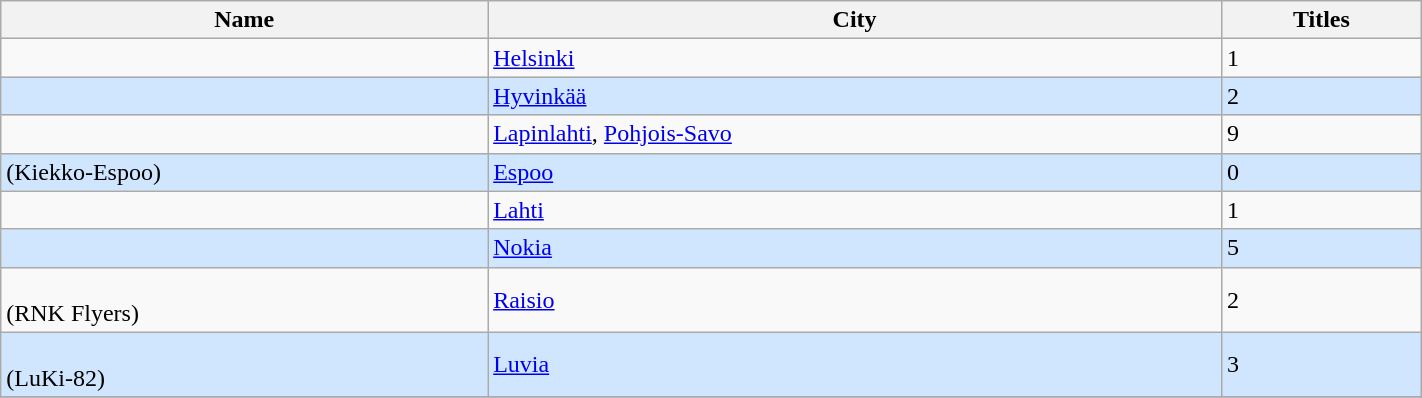<table class="wikitable" width="75%">
<tr>
<th>Name</th>
<th>City</th>
<th>Titles</th>
</tr>
<tr>
<td></td>
<td> <a href='#'>Helsinki</a></td>
<td>1</td>
</tr>
<tr style="background: #D0E6FF;">
<td></td>
<td><a href='#'>Hyvinkää</a></td>
<td>2</td>
</tr>
<tr>
<td></td>
<td> <a href='#'>Lapinlahti</a>, <a href='#'>Pohjois-Savo</a></td>
<td>9</td>
</tr>
<tr style="background: #D0E6FF;">
<td> (Kiekko-Espoo)</td>
<td> <a href='#'>Espoo</a></td>
<td>0</td>
</tr>
<tr>
<td></td>
<td> <a href='#'>Lahti</a></td>
<td>1</td>
</tr>
<tr style="background: #D0E6FF;">
<td></td>
<td> <a href='#'>Nokia</a></td>
<td>5</td>
</tr>
<tr>
<td><br>(RNK Flyers)</td>
<td> <a href='#'>Raisio</a></td>
<td>2</td>
</tr>
<tr style="background: #D0E6FF;">
<td><br>(LuKi-82)</td>
<td> <a href='#'>Luvia</a></td>
<td>3</td>
</tr>
<tr>
</tr>
</table>
